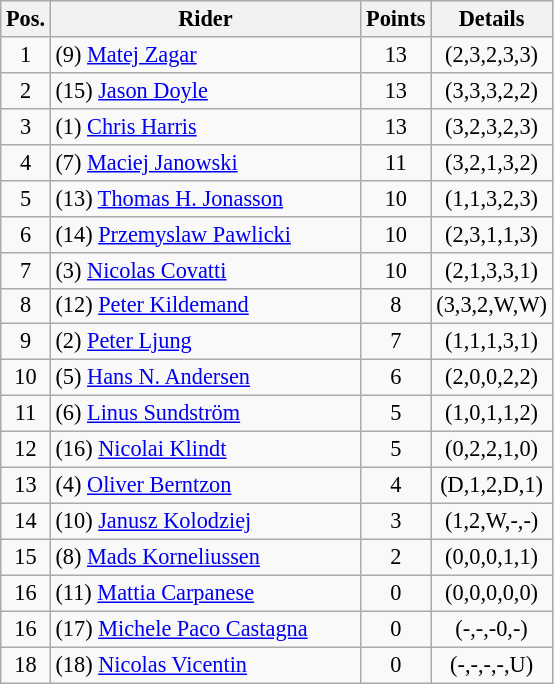<table class=wikitable style="font-size:93%;">
<tr>
<th width=25px>Pos.</th>
<th width=200px>Rider</th>
<th width=40px>Points</th>
<th width=70px>Details</th>
</tr>
<tr align=center>
<td>1</td>
<td align=left> (9) <a href='#'>Matej Zagar</a></td>
<td>13</td>
<td>(2,3,2,3,3)</td>
</tr>
<tr align=center >
<td>2</td>
<td align=left> (15) <a href='#'>Jason Doyle</a></td>
<td>13</td>
<td>(3,3,3,2,2)</td>
</tr>
<tr align=center >
<td>3</td>
<td align=left> (1) <a href='#'>Chris Harris</a></td>
<td>13</td>
<td>(3,2,3,2,3)</td>
</tr>
<tr align=center >
<td>4</td>
<td align=left> (7) <a href='#'>Maciej Janowski</a></td>
<td>11</td>
<td>(3,2,1,3,2)</td>
</tr>
<tr align=center>
<td>5</td>
<td align=left> (13) <a href='#'>Thomas H. Jonasson</a></td>
<td>10</td>
<td>(1,1,3,2,3)</td>
</tr>
<tr align=center>
<td>6</td>
<td align=left> (14) <a href='#'>Przemyslaw Pawlicki</a></td>
<td>10</td>
<td>(2,3,1,1,3)</td>
</tr>
<tr align=center>
<td>7</td>
<td align=left> (3) <a href='#'>Nicolas Covatti</a></td>
<td>10</td>
<td>(2,1,3,3,1)</td>
</tr>
<tr align=center>
<td>8</td>
<td align=left> (12) <a href='#'>Peter Kildemand</a></td>
<td>8</td>
<td>(3,3,2,W,W)</td>
</tr>
<tr align=center>
<td>9</td>
<td align=left> (2) <a href='#'>Peter Ljung</a></td>
<td>7</td>
<td>(1,1,1,3,1)</td>
</tr>
<tr align=center>
<td>10</td>
<td align=left> (5) <a href='#'>Hans N. Andersen</a></td>
<td>6</td>
<td>(2,0,0,2,2)</td>
</tr>
<tr align=center>
<td>11</td>
<td align=left> (6) <a href='#'>Linus Sundström</a></td>
<td>5</td>
<td>(1,0,1,1,2)</td>
</tr>
<tr align=center>
<td>12</td>
<td align=left> (16) <a href='#'>Nicolai Klindt</a></td>
<td>5</td>
<td>(0,2,2,1,0)</td>
</tr>
<tr align=center>
<td>13</td>
<td align=left> (4) <a href='#'>Oliver Berntzon</a></td>
<td>4</td>
<td>(D,1,2,D,1)</td>
</tr>
<tr align=center>
<td>14</td>
<td align=left> (10) <a href='#'>Janusz Kolodziej</a></td>
<td>3</td>
<td>(1,2,W,-,-)</td>
</tr>
<tr align=center>
<td>15</td>
<td align=left> (8) <a href='#'>Mads Korneliussen</a></td>
<td>2</td>
<td>(0,0,0,1,1)</td>
</tr>
<tr align=center>
<td>16</td>
<td align=left> (11) <a href='#'>Mattia Carpanese</a></td>
<td>0</td>
<td>(0,0,0,0,0)</td>
</tr>
<tr align=center>
<td>16</td>
<td align=left> (17) <a href='#'>Michele Paco Castagna</a></td>
<td>0</td>
<td>(-,-,-0,-)</td>
</tr>
<tr align=center>
<td>18</td>
<td align=left> (18) <a href='#'>Nicolas Vicentin</a></td>
<td>0</td>
<td>(-,-,-,-,U)</td>
</tr>
</table>
